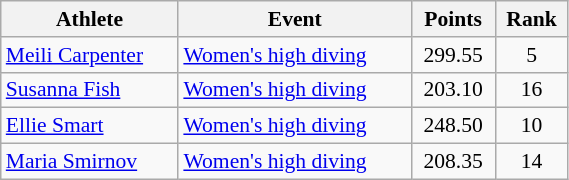<table class="wikitable" style="text-align:center; font-size:90%; width:30%;">
<tr>
<th>Athlete</th>
<th>Event</th>
<th>Points</th>
<th>Rank</th>
</tr>
<tr>
<td align=left><a href='#'>Meili Carpenter</a></td>
<td align=left><a href='#'>Women's high diving</a></td>
<td>299.55</td>
<td>5</td>
</tr>
<tr>
<td align=left><a href='#'>Susanna Fish</a></td>
<td align=left><a href='#'>Women's high diving</a></td>
<td>203.10</td>
<td>16</td>
</tr>
<tr>
<td align=left><a href='#'>Ellie Smart</a></td>
<td align=left><a href='#'>Women's high diving</a></td>
<td>248.50</td>
<td>10</td>
</tr>
<tr>
<td align=left><a href='#'>Maria Smirnov</a></td>
<td align=left><a href='#'>Women's high diving</a></td>
<td>208.35</td>
<td>14</td>
</tr>
</table>
